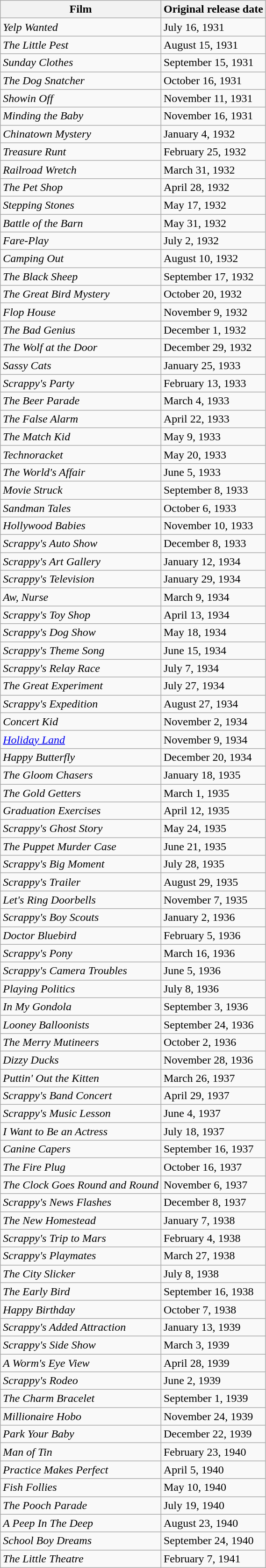<table class="wikitable">
<tr>
<th>Film</th>
<th>Original release date</th>
</tr>
<tr>
<td><em>Yelp Wanted</em></td>
<td>July 16, 1931</td>
</tr>
<tr>
<td><em>The Little Pest</em></td>
<td>August 15, 1931</td>
</tr>
<tr>
<td><em>Sunday Clothes</em></td>
<td>September 15, 1931</td>
</tr>
<tr>
<td><em>The Dog Snatcher</em></td>
<td>October 16, 1931</td>
</tr>
<tr>
<td><em>Showin Off</em></td>
<td November 11, 1931>November 11, 1931</td>
</tr>
<tr>
<td><em>Minding the Baby</em></td>
<td>November 16, 1931</td>
</tr>
<tr>
<td><em>Chinatown Mystery</em></td>
<td>January 4, 1932</td>
</tr>
<tr>
<td><em>Treasure Runt</em></td>
<td>February 25, 1932</td>
</tr>
<tr>
<td><em>Railroad Wretch</em></td>
<td>March 31, 1932</td>
</tr>
<tr>
<td><em>The Pet Shop</em></td>
<td>April 28, 1932</td>
</tr>
<tr>
<td><em>Stepping Stones</em></td>
<td>May 17, 1932</td>
</tr>
<tr>
<td><em>Battle of the Barn</em></td>
<td>May 31, 1932</td>
</tr>
<tr>
<td><em>Fare-Play</em></td>
<td>July 2, 1932</td>
</tr>
<tr>
<td><em>Camping Out</em></td>
<td>August 10, 1932</td>
</tr>
<tr>
<td><em>The Black Sheep</em></td>
<td>September 17, 1932</td>
</tr>
<tr>
<td><em>The Great Bird Mystery</em></td>
<td>October 20, 1932</td>
</tr>
<tr>
<td><em>Flop House</em></td>
<td>November 9, 1932</td>
</tr>
<tr>
<td><em>The Bad Genius</em></td>
<td>December 1, 1932</td>
</tr>
<tr>
<td><em>The Wolf at the Door</em></td>
<td>December 29, 1932</td>
</tr>
<tr>
<td><em>Sassy Cats</em></td>
<td>January 25, 1933</td>
</tr>
<tr>
<td><em>Scrappy's Party</em></td>
<td>February 13, 1933</td>
</tr>
<tr>
<td><em>The Beer Parade</em></td>
<td>March 4, 1933</td>
</tr>
<tr>
<td><em>The False Alarm</em></td>
<td>April 22, 1933</td>
</tr>
<tr>
<td><em>The Match Kid</em></td>
<td>May 9, 1933</td>
</tr>
<tr>
<td><em>Technoracket</em></td>
<td>May 20, 1933</td>
</tr>
<tr>
<td><em>The World's Affair</em></td>
<td>June 5, 1933</td>
</tr>
<tr>
<td><em>Movie Struck</em></td>
<td>September 8, 1933</td>
</tr>
<tr>
<td><em>Sandman Tales</em></td>
<td>October 6, 1933</td>
</tr>
<tr>
<td><em>Hollywood Babies</em></td>
<td>November 10, 1933</td>
</tr>
<tr>
<td><em>Scrappy's Auto Show</em></td>
<td>December 8, 1933</td>
</tr>
<tr>
<td><em>Scrappy's Art Gallery</em></td>
<td>January 12, 1934</td>
</tr>
<tr>
<td><em>Scrappy's Television</em></td>
<td>January 29, 1934</td>
</tr>
<tr>
<td><em>Aw, Nurse</em></td>
<td>March 9, 1934</td>
</tr>
<tr>
<td><em>Scrappy's Toy Shop</em></td>
<td>April 13, 1934</td>
</tr>
<tr>
<td><em>Scrappy's Dog Show</em></td>
<td>May 18, 1934</td>
</tr>
<tr>
<td><em>Scrappy's Theme Song</em></td>
<td>June 15, 1934</td>
</tr>
<tr>
<td><em>Scrappy's Relay Race</em></td>
<td>July 7, 1934</td>
</tr>
<tr>
<td><em>The Great Experiment</em></td>
<td>July 27, 1934</td>
</tr>
<tr>
<td><em>Scrappy's Expedition</em></td>
<td>August 27, 1934</td>
</tr>
<tr>
<td><em>Concert Kid</em></td>
<td>November 2, 1934</td>
</tr>
<tr>
<td><em><a href='#'>Holiday Land</a></em></td>
<td>November 9, 1934</td>
</tr>
<tr>
<td><em>Happy Butterfly</em></td>
<td>December 20, 1934</td>
</tr>
<tr>
<td><em>The Gloom Chasers</em></td>
<td>January 18, 1935</td>
</tr>
<tr>
<td><em>The Gold Getters</em></td>
<td>March 1, 1935</td>
</tr>
<tr>
<td><em>Graduation Exercises</em></td>
<td>April 12, 1935</td>
</tr>
<tr>
<td><em>Scrappy's Ghost Story</em></td>
<td>May 24, 1935</td>
</tr>
<tr>
<td><em>The Puppet Murder Case</em></td>
<td>June 21, 1935</td>
</tr>
<tr>
<td><em>Scrappy's Big Moment</em></td>
<td>July 28, 1935</td>
</tr>
<tr>
<td><em>Scrappy's Trailer</em></td>
<td>August 29, 1935</td>
</tr>
<tr>
<td><em>Let's Ring Doorbells</em></td>
<td>November 7, 1935</td>
</tr>
<tr>
<td><em>Scrappy's Boy Scouts</em></td>
<td>January 2, 1936</td>
</tr>
<tr>
<td><em>Doctor Bluebird</em></td>
<td>February 5, 1936</td>
</tr>
<tr>
<td><em>Scrappy's Pony</em></td>
<td>March 16, 1936</td>
</tr>
<tr>
<td><em>Scrappy's Camera Troubles</em></td>
<td>June 5, 1936</td>
</tr>
<tr>
<td><em>Playing Politics</em></td>
<td>July 8, 1936</td>
</tr>
<tr>
<td><em>In My Gondola</em></td>
<td>September 3, 1936</td>
</tr>
<tr>
<td><em>Looney Balloonists</em></td>
<td>September 24, 1936</td>
</tr>
<tr>
<td><em>The Merry Mutineers</em></td>
<td>October 2, 1936</td>
</tr>
<tr>
<td><em>Dizzy Ducks</em></td>
<td>November 28, 1936</td>
</tr>
<tr>
<td><em>Puttin' Out the Kitten</em></td>
<td>March 26, 1937</td>
</tr>
<tr>
<td><em>Scrappy's Band Concert</em></td>
<td>April 29, 1937</td>
</tr>
<tr>
<td><em>Scrappy's Music Lesson</em></td>
<td>June 4, 1937</td>
</tr>
<tr>
<td><em>I Want to Be an Actress</em></td>
<td>July 18, 1937</td>
</tr>
<tr>
<td><em>Canine Capers</em></td>
<td>September 16, 1937</td>
</tr>
<tr>
<td><em>The Fire Plug</em></td>
<td>October 16, 1937</td>
</tr>
<tr>
<td><em>The Clock Goes Round and Round</em></td>
<td>November 6, 1937</td>
</tr>
<tr>
<td><em>Scrappy's News Flashes</em></td>
<td>December 8, 1937</td>
</tr>
<tr>
<td><em>The New Homestead</em></td>
<td>January 7, 1938</td>
</tr>
<tr>
<td><em>Scrappy's Trip to Mars</em></td>
<td>February 4, 1938</td>
</tr>
<tr>
<td><em>Scrappy's Playmates</em></td>
<td>March 27, 1938</td>
</tr>
<tr>
<td><em>The City Slicker</em></td>
<td>July 8, 1938</td>
</tr>
<tr>
<td><em>The Early Bird</em></td>
<td>September 16, 1938</td>
</tr>
<tr>
<td><em>Happy Birthday</em></td>
<td>October 7, 1938</td>
</tr>
<tr>
<td><em>Scrappy's Added Attraction</em></td>
<td>January 13, 1939</td>
</tr>
<tr>
<td><em>Scrappy's Side Show</em></td>
<td>March 3, 1939</td>
</tr>
<tr>
<td><em>A Worm's Eye View</em></td>
<td>April 28, 1939</td>
</tr>
<tr>
<td><em>Scrappy's Rodeo</em></td>
<td>June 2, 1939</td>
</tr>
<tr>
<td><em>The Charm Bracelet</em></td>
<td>September 1, 1939</td>
</tr>
<tr>
<td><em>Millionaire Hobo</em></td>
<td>November 24, 1939</td>
</tr>
<tr>
<td><em>Park Your Baby</em></td>
<td>December 22, 1939</td>
</tr>
<tr>
<td><em>Man of Tin</em></td>
<td>February 23, 1940</td>
</tr>
<tr>
<td><em>Practice Makes Perfect</em></td>
<td>April 5, 1940</td>
</tr>
<tr>
<td><em>Fish Follies</em></td>
<td>May 10, 1940</td>
</tr>
<tr>
<td><em>The Pooch Parade</em></td>
<td>July 19, 1940</td>
</tr>
<tr>
<td><em>A Peep In The Deep</em></td>
<td>August 23, 1940</td>
</tr>
<tr>
<td><em>School Boy Dreams</em></td>
<td>September 24, 1940</td>
</tr>
<tr>
<td><em>The Little Theatre</em></td>
<td>February 7, 1941</td>
</tr>
</table>
